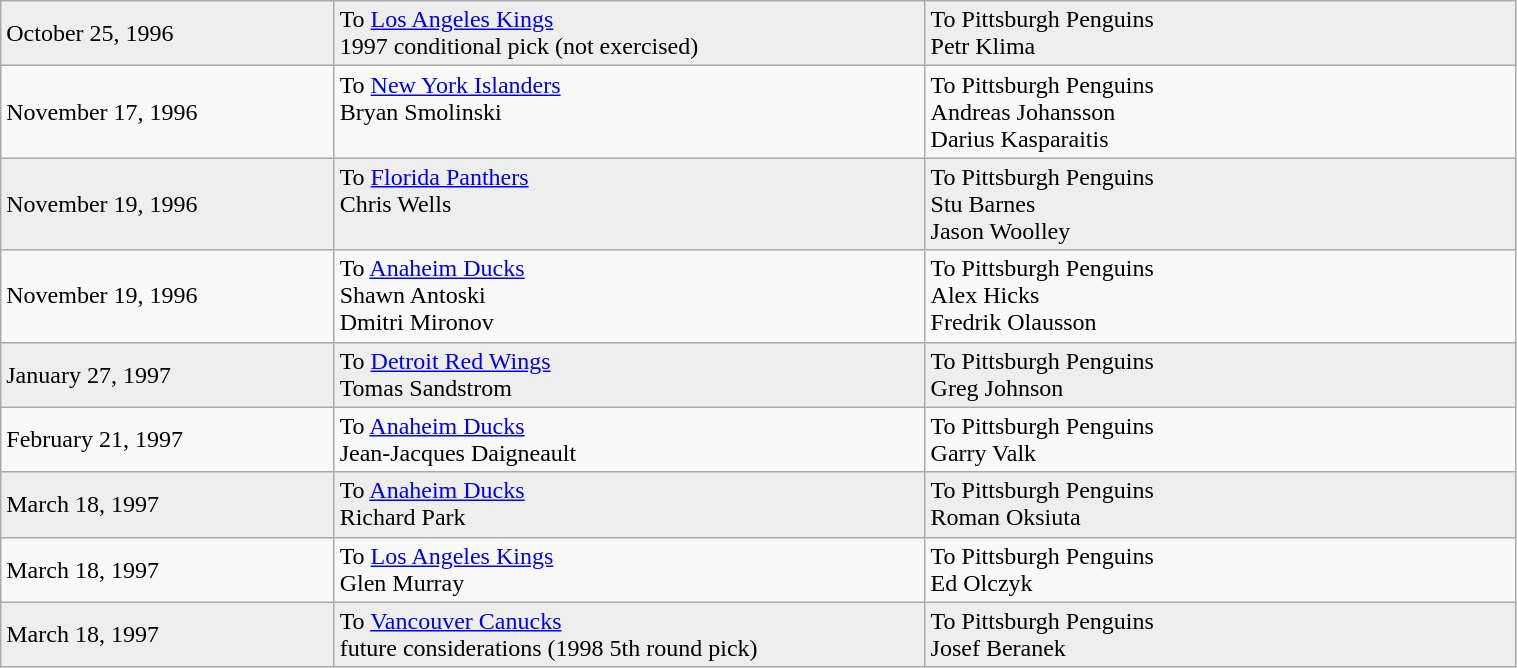<table class="wikitable" style="border:1px solid #999999; width:80%;">
<tr bgcolor="eeeeee">
<td style="width:22%;">October 25, 1996</td>
<td style="width:39%;" valign="top">To <a href='#'>Los Angeles Kings</a><br>1997 conditional pick (not exercised)</td>
<td style="width:39%;" valign="top">To Pittsburgh Penguins<br>Petr Klima</td>
</tr>
<tr>
<td style="width:22%;">November 17, 1996</td>
<td style="width:39%;" valign="top">To <a href='#'>New York Islanders</a><br>Bryan Smolinski</td>
<td style="width:39%;" valign="top">To Pittsburgh Penguins<br>Andreas Johansson<br>Darius Kasparaitis</td>
</tr>
<tr bgcolor="eeeeee">
<td style="width:22%;">November 19, 1996</td>
<td style="width:39%;" valign="top">To <a href='#'>Florida Panthers</a><br>Chris Wells</td>
<td style="width:39%;" valign="top">To Pittsburgh Penguins<br>Stu Barnes<br>Jason Woolley</td>
</tr>
<tr>
<td style="width:22%;">November 19, 1996</td>
<td style="width:39%;" valign="top">To <a href='#'>Anaheim Ducks</a><br>Shawn Antoski<br>Dmitri Mironov</td>
<td style="width:39%;" valign="top">To Pittsburgh Penguins<br>Alex Hicks<br>Fredrik Olausson</td>
</tr>
<tr bgcolor="eeeeee">
<td style="width:22%;">January 27, 1997</td>
<td style="width:39%;" valign="top">To <a href='#'>Detroit Red Wings</a><br>Tomas Sandstrom</td>
<td style="width:39%;" valign="top">To Pittsburgh Penguins<br>Greg Johnson</td>
</tr>
<tr>
<td style="width:22%;">February 21, 1997</td>
<td style="width:39%;" valign="top">To <a href='#'>Anaheim Ducks</a><br>Jean-Jacques Daigneault</td>
<td style="width:39%;" valign="top">To Pittsburgh Penguins<br>Garry Valk</td>
</tr>
<tr bgcolor="eeeeee">
<td style="width:22%;">March 18, 1997</td>
<td style="width:39%;" valign="top">To <a href='#'>Anaheim Ducks</a><br>Richard Park</td>
<td style="width:39%;" valign="top">To Pittsburgh Penguins<br>Roman Oksiuta</td>
</tr>
<tr>
<td style="width:22%;">March 18, 1997</td>
<td style="width:39%;" valign="top">To <a href='#'>Los Angeles Kings</a><br>Glen Murray</td>
<td style="width:39%;" valign="top">To Pittsburgh Penguins<br>Ed Olczyk</td>
</tr>
<tr bgcolor="eeeeee">
<td style="width:22%;">March 18, 1997</td>
<td style="width:39%;" valign="top">To <a href='#'>Vancouver Canucks</a><br>future considerations (1998 5th round pick)</td>
<td style="width:39%;" valign="top">To Pittsburgh Penguins<br>Josef Beranek</td>
</tr>
</table>
